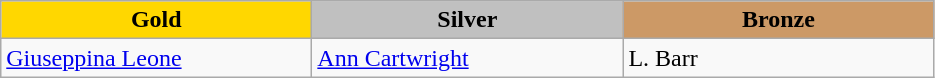<table class="wikitable" style="text-align:left">
<tr align="center">
<td width=200 bgcolor=gold><strong>Gold</strong></td>
<td width=200 bgcolor=silver><strong>Silver</strong></td>
<td width=200 bgcolor=CC9966><strong>Bronze</strong></td>
</tr>
<tr>
<td><a href='#'>Giuseppina Leone</a><br><em></em></td>
<td><a href='#'>Ann Cartwright</a><br><em></em></td>
<td>L. Barr<br><em></em></td>
</tr>
</table>
